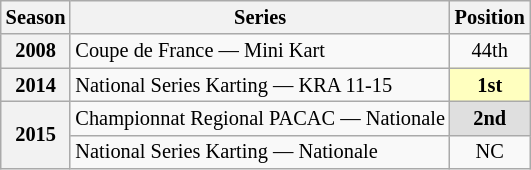<table class="wikitable" style="font-size: 85%; text-align:center">
<tr>
<th>Season</th>
<th>Series</th>
<th>Position</th>
</tr>
<tr>
<th>2008</th>
<td align="left">Coupe de France — Mini Kart</td>
<td>44th</td>
</tr>
<tr>
<th>2014</th>
<td align="left">National Series Karting — KRA 11-15</td>
<td style="background:#FFFFBF;"><strong>1st</strong></td>
</tr>
<tr>
<th rowspan="2">2015</th>
<td align="left">Championnat Regional PACAC — Nationale</td>
<td style="background:#DFDFDF;"><strong>2nd</strong></td>
</tr>
<tr>
<td align="left">National Series Karting — Nationale</td>
<td>NC</td>
</tr>
</table>
